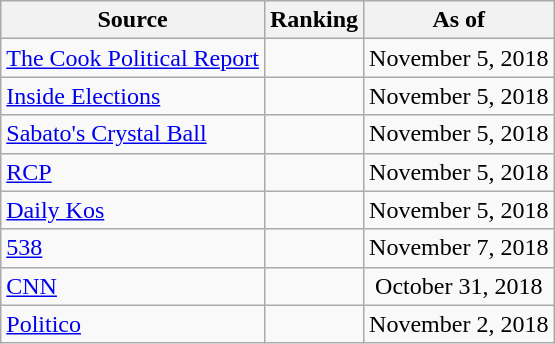<table class="wikitable" style="text-align:center">
<tr>
<th>Source</th>
<th>Ranking</th>
<th>As of</th>
</tr>
<tr>
<td align=left><a href='#'>The Cook Political Report</a></td>
<td></td>
<td>November 5, 2018</td>
</tr>
<tr>
<td align=left><a href='#'>Inside Elections</a></td>
<td></td>
<td>November 5, 2018</td>
</tr>
<tr>
<td align=left><a href='#'>Sabato's Crystal Ball</a></td>
<td></td>
<td>November 5, 2018</td>
</tr>
<tr>
<td align="left"><a href='#'>RCP</a></td>
<td></td>
<td>November 5, 2018</td>
</tr>
<tr>
<td align="left"><a href='#'>Daily Kos</a></td>
<td></td>
<td>November 5, 2018</td>
</tr>
<tr>
<td align="left"><a href='#'>538</a></td>
<td></td>
<td>November 7, 2018</td>
</tr>
<tr>
<td align="left"><a href='#'>CNN</a></td>
<td></td>
<td>October 31, 2018</td>
</tr>
<tr>
<td align="left"><a href='#'>Politico</a></td>
<td></td>
<td>November 2, 2018</td>
</tr>
</table>
